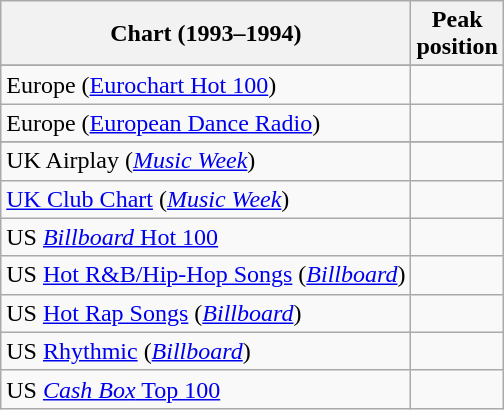<table class="wikitable sortable">
<tr>
<th>Chart (1993–1994)</th>
<th>Peak<br>position</th>
</tr>
<tr>
</tr>
<tr>
</tr>
<tr>
<td>Europe (<a href='#'>Eurochart Hot 100</a>)</td>
<td></td>
</tr>
<tr>
<td>Europe (<a href='#'>European Dance Radio</a>)</td>
<td></td>
</tr>
<tr>
</tr>
<tr>
</tr>
<tr>
</tr>
<tr>
</tr>
<tr>
</tr>
<tr>
</tr>
<tr>
</tr>
<tr>
</tr>
<tr>
<td>UK Airplay (<em><a href='#'>Music Week</a></em>)</td>
<td></td>
</tr>
<tr>
<td><a href='#'>UK Club Chart</a> (<em><a href='#'>Music Week</a></em>)</td>
<td></td>
</tr>
<tr>
<td>US <a href='#'><em>Billboard</em> Hot 100</a></td>
<td></td>
</tr>
<tr>
<td>US <a href='#'>Hot R&B/Hip-Hop Songs</a> (<em><a href='#'>Billboard</a></em>)</td>
<td></td>
</tr>
<tr>
<td>US <a href='#'>Hot Rap Songs</a> (<em><a href='#'>Billboard</a></em>)</td>
<td></td>
</tr>
<tr>
<td>US <a href='#'>Rhythmic</a> (<em><a href='#'>Billboard</a></em>)</td>
<td></td>
</tr>
<tr>
<td>US <a href='#'><em>Cash Box</em> Top 100</a></td>
<td></td>
</tr>
</table>
